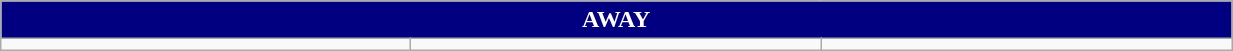<table class="wikitable collapsible collapsed" style="width:65%">
<tr>
<th colspan=6 ! style="color:white; background:#000080">AWAY</th>
</tr>
<tr>
<td></td>
<td></td>
<td></td>
</tr>
</table>
